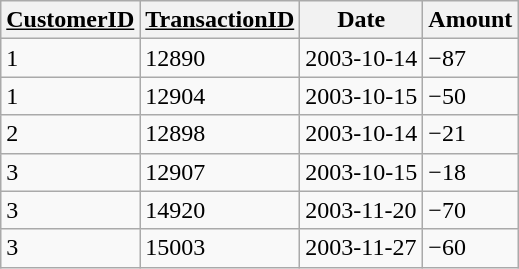<table class="wikitable col1right col2right col4right">
<tr>
<th><u>CustomerID</u></th>
<th><u>TransactionID</u></th>
<th>Date</th>
<th>Amount</th>
</tr>
<tr>
<td>1</td>
<td>12890</td>
<td>2003-10-14</td>
<td>−87</td>
</tr>
<tr>
<td>1</td>
<td>12904</td>
<td>2003-10-15</td>
<td>−50</td>
</tr>
<tr>
<td>2</td>
<td>12898</td>
<td>2003-10-14</td>
<td>−21</td>
</tr>
<tr>
<td>3</td>
<td>12907</td>
<td>2003-10-15</td>
<td>−18</td>
</tr>
<tr>
<td>3</td>
<td>14920</td>
<td>2003-11-20</td>
<td>−70</td>
</tr>
<tr>
<td>3</td>
<td>15003</td>
<td>2003-11-27</td>
<td>−60</td>
</tr>
</table>
